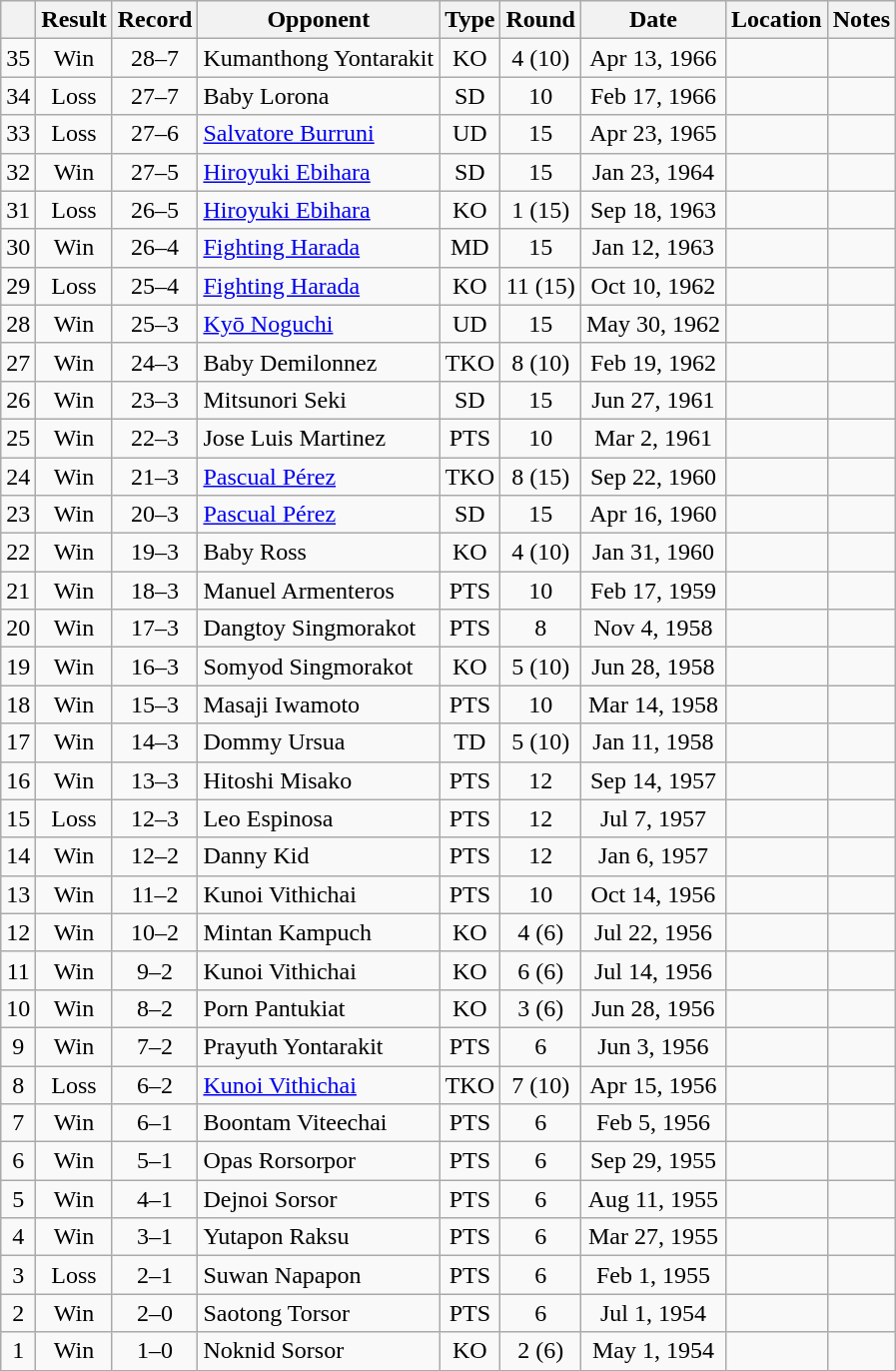<table class="wikitable" style="text-align:center">
<tr>
<th></th>
<th>Result</th>
<th>Record</th>
<th>Opponent</th>
<th>Type</th>
<th>Round</th>
<th>Date</th>
<th>Location</th>
<th>Notes</th>
</tr>
<tr>
<td>35</td>
<td>Win</td>
<td>28–7</td>
<td align=left>Kumanthong Yontarakit</td>
<td>KO</td>
<td>4 (10)</td>
<td>Apr 13, 1966</td>
<td align=left></td>
<td align=left></td>
</tr>
<tr>
<td>34</td>
<td>Loss</td>
<td>27–7</td>
<td align=left>Baby Lorona</td>
<td>SD</td>
<td>10</td>
<td>Feb 17, 1966</td>
<td align=left></td>
<td align=left></td>
</tr>
<tr>
<td>33</td>
<td>Loss</td>
<td>27–6</td>
<td align=left><a href='#'>Salvatore Burruni</a></td>
<td>UD</td>
<td>15</td>
<td>Apr 23, 1965</td>
<td align=left></td>
<td align=left></td>
</tr>
<tr>
<td>32</td>
<td>Win</td>
<td>27–5</td>
<td align=left><a href='#'>Hiroyuki Ebihara</a></td>
<td>SD</td>
<td>15</td>
<td>Jan 23, 1964</td>
<td align=left></td>
<td align=left></td>
</tr>
<tr>
<td>31</td>
<td>Loss</td>
<td>26–5</td>
<td align=left><a href='#'>Hiroyuki Ebihara</a></td>
<td>KO</td>
<td>1 (15)</td>
<td>Sep 18, 1963</td>
<td align=left></td>
<td align=left></td>
</tr>
<tr>
<td>30</td>
<td>Win</td>
<td>26–4</td>
<td align=left><a href='#'>Fighting Harada</a></td>
<td>MD</td>
<td>15</td>
<td>Jan 12, 1963</td>
<td align=left></td>
<td align=left></td>
</tr>
<tr>
<td>29</td>
<td>Loss</td>
<td>25–4</td>
<td align=left><a href='#'>Fighting Harada</a></td>
<td>KO</td>
<td>11 (15)</td>
<td>Oct 10, 1962</td>
<td align=left></td>
<td align=left></td>
</tr>
<tr>
<td>28</td>
<td>Win</td>
<td>25–3</td>
<td align=left><a href='#'>Kyō Noguchi</a></td>
<td>UD</td>
<td>15</td>
<td>May 30, 1962</td>
<td align=left></td>
<td align=left></td>
</tr>
<tr>
<td>27</td>
<td>Win</td>
<td>24–3</td>
<td align=left>Baby Demilonnez</td>
<td>TKO</td>
<td>8 (10)</td>
<td>Feb 19, 1962</td>
<td align=left></td>
<td align=left></td>
</tr>
<tr>
<td>26</td>
<td>Win</td>
<td>23–3</td>
<td align=left>Mitsunori Seki</td>
<td>SD</td>
<td>15</td>
<td>Jun 27, 1961</td>
<td align=left></td>
<td align=left></td>
</tr>
<tr>
<td>25</td>
<td>Win</td>
<td>22–3</td>
<td align=left>Jose Luis Martinez</td>
<td>PTS</td>
<td>10</td>
<td>Mar 2, 1961</td>
<td align=left></td>
<td align=left></td>
</tr>
<tr>
<td>24</td>
<td>Win</td>
<td>21–3</td>
<td align=left><a href='#'>Pascual Pérez</a></td>
<td>TKO</td>
<td>8 (15)</td>
<td>Sep 22, 1960</td>
<td align=left></td>
<td align=left></td>
</tr>
<tr>
<td>23</td>
<td>Win</td>
<td>20–3</td>
<td align=left><a href='#'>Pascual Pérez</a></td>
<td>SD</td>
<td>15</td>
<td>Apr 16, 1960</td>
<td align=left></td>
<td align=left></td>
</tr>
<tr>
<td>22</td>
<td>Win</td>
<td>19–3</td>
<td align=left>Baby Ross</td>
<td>KO</td>
<td>4 (10)</td>
<td>Jan 31, 1960</td>
<td align=left></td>
<td align=left></td>
</tr>
<tr>
<td>21</td>
<td>Win</td>
<td>18–3</td>
<td align=left>Manuel Armenteros</td>
<td>PTS</td>
<td>10</td>
<td>Feb 17, 1959</td>
<td align=left></td>
<td align=left></td>
</tr>
<tr>
<td>20</td>
<td>Win</td>
<td>17–3</td>
<td align=left>Dangtoy Singmorakot</td>
<td>PTS</td>
<td>8</td>
<td>Nov 4, 1958</td>
<td align=left></td>
<td align=left></td>
</tr>
<tr>
<td>19</td>
<td>Win</td>
<td>16–3</td>
<td align=left>Somyod Singmorakot</td>
<td>KO</td>
<td>5 (10)</td>
<td>Jun 28, 1958</td>
<td align=left></td>
<td align=left></td>
</tr>
<tr>
<td>18</td>
<td>Win</td>
<td>15–3</td>
<td align=left>Masaji Iwamoto</td>
<td>PTS</td>
<td>10</td>
<td>Mar 14, 1958</td>
<td align=left></td>
<td align=left></td>
</tr>
<tr>
<td>17</td>
<td>Win</td>
<td>14–3</td>
<td align=left>Dommy Ursua</td>
<td>TD</td>
<td>5 (10)</td>
<td>Jan 11, 1958</td>
<td align=left></td>
<td align=left></td>
</tr>
<tr>
<td>16</td>
<td>Win</td>
<td>13–3</td>
<td align=left>Hitoshi Misako</td>
<td>PTS</td>
<td>12</td>
<td>Sep 14, 1957</td>
<td align=left></td>
<td align=left></td>
</tr>
<tr>
<td>15</td>
<td>Loss</td>
<td>12–3</td>
<td align=left>Leo Espinosa</td>
<td>PTS</td>
<td>12</td>
<td>Jul 7, 1957</td>
<td align=left></td>
<td align=left></td>
</tr>
<tr>
<td>14</td>
<td>Win</td>
<td>12–2</td>
<td align=left>Danny Kid</td>
<td>PTS</td>
<td>12</td>
<td>Jan 6, 1957</td>
<td align=left></td>
<td align=left></td>
</tr>
<tr>
<td>13</td>
<td>Win</td>
<td>11–2</td>
<td align=left>Kunoi Vithichai</td>
<td>PTS</td>
<td>10</td>
<td>Oct 14, 1956</td>
<td align=left></td>
<td align=left></td>
</tr>
<tr>
<td>12</td>
<td>Win</td>
<td>10–2</td>
<td align=left>Mintan Kampuch</td>
<td>KO</td>
<td>4 (6)</td>
<td>Jul 22, 1956</td>
<td align=left></td>
<td align=left></td>
</tr>
<tr>
<td>11</td>
<td>Win</td>
<td>9–2</td>
<td align=left>Kunoi Vithichai</td>
<td>KO</td>
<td>6 (6)</td>
<td>Jul 14, 1956</td>
<td align=left></td>
<td align=left></td>
</tr>
<tr>
<td>10</td>
<td>Win</td>
<td>8–2</td>
<td align=left>Porn Pantukiat</td>
<td>KO</td>
<td>3 (6)</td>
<td>Jun 28, 1956</td>
<td align=left></td>
<td align=left></td>
</tr>
<tr>
<td>9</td>
<td>Win</td>
<td>7–2</td>
<td align=left>Prayuth Yontarakit</td>
<td>PTS</td>
<td>6</td>
<td>Jun 3, 1956</td>
<td align=left></td>
<td align=left></td>
</tr>
<tr>
<td>8</td>
<td>Loss</td>
<td>6–2</td>
<td align=left><a href='#'>Kunoi Vithichai</a></td>
<td>TKO</td>
<td>7 (10)</td>
<td>Apr 15, 1956</td>
<td align=left></td>
<td align=left></td>
</tr>
<tr>
<td>7</td>
<td>Win</td>
<td>6–1</td>
<td align=left>Boontam Viteechai</td>
<td>PTS</td>
<td>6</td>
<td>Feb 5, 1956</td>
<td align=left></td>
<td align=left></td>
</tr>
<tr>
<td>6</td>
<td>Win</td>
<td>5–1</td>
<td align=left>Opas Rorsorpor</td>
<td>PTS</td>
<td>6</td>
<td>Sep 29, 1955</td>
<td align=left></td>
<td align=left></td>
</tr>
<tr>
<td>5</td>
<td>Win</td>
<td>4–1</td>
<td align=left>Dejnoi Sorsor</td>
<td>PTS</td>
<td>6</td>
<td>Aug 11, 1955</td>
<td align=left></td>
<td align=left></td>
</tr>
<tr>
<td>4</td>
<td>Win</td>
<td>3–1</td>
<td align=left>Yutapon Raksu</td>
<td>PTS</td>
<td>6</td>
<td>Mar 27, 1955</td>
<td align=left></td>
<td align=left></td>
</tr>
<tr>
<td>3</td>
<td>Loss</td>
<td>2–1</td>
<td align=left>Suwan Napapon</td>
<td>PTS</td>
<td>6</td>
<td>Feb 1, 1955</td>
<td align=left></td>
<td align=left></td>
</tr>
<tr>
<td>2</td>
<td>Win</td>
<td>2–0</td>
<td align=left>Saotong Torsor</td>
<td>PTS</td>
<td>6</td>
<td>Jul 1, 1954</td>
<td align=left></td>
<td align=left></td>
</tr>
<tr>
<td>1</td>
<td>Win</td>
<td>1–0</td>
<td align=left>Noknid Sorsor</td>
<td>KO</td>
<td>2 (6)</td>
<td>May 1, 1954</td>
<td align=left></td>
<td align=left></td>
</tr>
</table>
